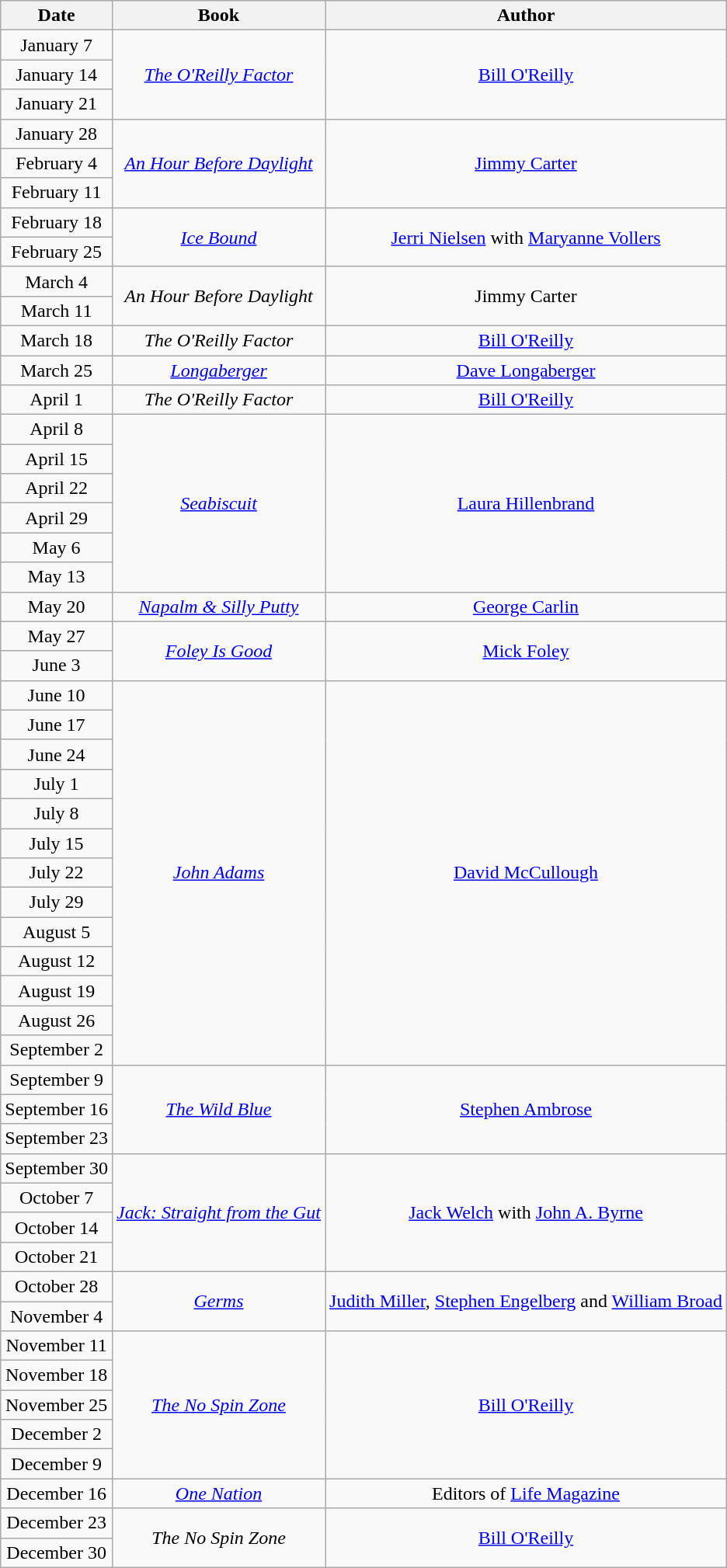<table class="wikitable" style="text-align: center">
<tr>
<th>Date</th>
<th>Book</th>
<th>Author</th>
</tr>
<tr>
<td>January 7</td>
<td rowspan=3><em><a href='#'>The O'Reilly Factor</a></em></td>
<td rowspan=3><a href='#'>Bill  O'Reilly</a></td>
</tr>
<tr>
<td>January 14</td>
</tr>
<tr>
<td>January 21</td>
</tr>
<tr>
<td>January 28</td>
<td rowspan=3><em><a href='#'>An Hour Before Daylight</a></em></td>
<td rowspan=3><a href='#'>Jimmy Carter</a></td>
</tr>
<tr>
<td>February 4</td>
</tr>
<tr>
<td>February 11</td>
</tr>
<tr>
<td>February 18</td>
<td rowspan=2><em><a href='#'>Ice Bound</a></em></td>
<td rowspan=2><a href='#'>Jerri Nielsen</a> with <a href='#'>Maryanne Vollers</a></td>
</tr>
<tr>
<td>February 25</td>
</tr>
<tr>
<td>March 4</td>
<td rowspan=2><em>An Hour Before Daylight</em></td>
<td rowspan=2>Jimmy Carter</td>
</tr>
<tr>
<td>March 11</td>
</tr>
<tr>
<td>March 18</td>
<td><em>The O'Reilly Factor</em></td>
<td><a href='#'>Bill  O'Reilly</a></td>
</tr>
<tr>
<td>March 25</td>
<td><em><a href='#'>Longaberger</a></em></td>
<td><a href='#'>Dave Longaberger</a></td>
</tr>
<tr>
<td>April 1</td>
<td><em>The O'Reilly Factor</em></td>
<td><a href='#'>Bill  O'Reilly</a></td>
</tr>
<tr>
<td>April 8</td>
<td rowspan=6><em><a href='#'>Seabiscuit</a></em></td>
<td rowspan=6><a href='#'>Laura Hillenbrand</a></td>
</tr>
<tr>
<td>April 15</td>
</tr>
<tr>
<td>April 22</td>
</tr>
<tr>
<td>April 29</td>
</tr>
<tr>
<td>May 6</td>
</tr>
<tr>
<td>May 13</td>
</tr>
<tr>
<td>May 20</td>
<td><em><a href='#'>Napalm & Silly Putty</a></em></td>
<td><a href='#'>George Carlin</a></td>
</tr>
<tr>
<td>May 27</td>
<td rowspan=2><em><a href='#'>Foley Is Good</a></em></td>
<td rowspan=2><a href='#'>Mick Foley</a></td>
</tr>
<tr>
<td>June 3</td>
</tr>
<tr>
<td>June 10</td>
<td rowspan=13><em><a href='#'>John Adams</a></em></td>
<td rowspan=13><a href='#'>David McCullough</a></td>
</tr>
<tr>
<td>June 17</td>
</tr>
<tr>
<td>June 24</td>
</tr>
<tr>
<td>July 1</td>
</tr>
<tr>
<td>July 8</td>
</tr>
<tr>
<td>July 15</td>
</tr>
<tr>
<td>July 22</td>
</tr>
<tr>
<td>July 29</td>
</tr>
<tr>
<td>August 5</td>
</tr>
<tr>
<td>August 12</td>
</tr>
<tr>
<td>August 19</td>
</tr>
<tr>
<td>August 26</td>
</tr>
<tr>
<td>September 2</td>
</tr>
<tr>
<td>September 9</td>
<td rowspan=3><em><a href='#'>The Wild Blue</a></em></td>
<td rowspan=3><a href='#'>Stephen Ambrose</a></td>
</tr>
<tr>
<td>September 16</td>
</tr>
<tr>
<td>September 23</td>
</tr>
<tr>
<td>September 30</td>
<td rowspan=4><em><a href='#'>Jack: Straight from the Gut</a></em></td>
<td rowspan=4><a href='#'>Jack Welch</a> with <a href='#'>John A. Byrne</a></td>
</tr>
<tr>
<td>October 7</td>
</tr>
<tr>
<td>October 14</td>
</tr>
<tr>
<td>October 21</td>
</tr>
<tr>
<td>October 28</td>
<td rowspan=2><em><a href='#'>Germs</a></em></td>
<td rowspan=2><a href='#'>Judith Miller</a>, <a href='#'>Stephen Engelberg</a> and <a href='#'>William Broad</a></td>
</tr>
<tr>
<td>November 4</td>
</tr>
<tr>
<td>November 11</td>
<td rowspan=5><em><a href='#'>The No Spin Zone</a></em></td>
<td rowspan=5><a href='#'>Bill  O'Reilly</a></td>
</tr>
<tr>
<td>November 18</td>
</tr>
<tr>
<td>November 25</td>
</tr>
<tr>
<td>December 2</td>
</tr>
<tr>
<td>December 9</td>
</tr>
<tr>
<td>December 16</td>
<td><em><a href='#'>One Nation</a></em></td>
<td>Editors of <a href='#'>Life Magazine</a></td>
</tr>
<tr>
<td>December 23</td>
<td rowspan=2><em>The No Spin Zone</em></td>
<td rowspan=2><a href='#'>Bill  O'Reilly</a></td>
</tr>
<tr>
<td>December 30</td>
</tr>
</table>
